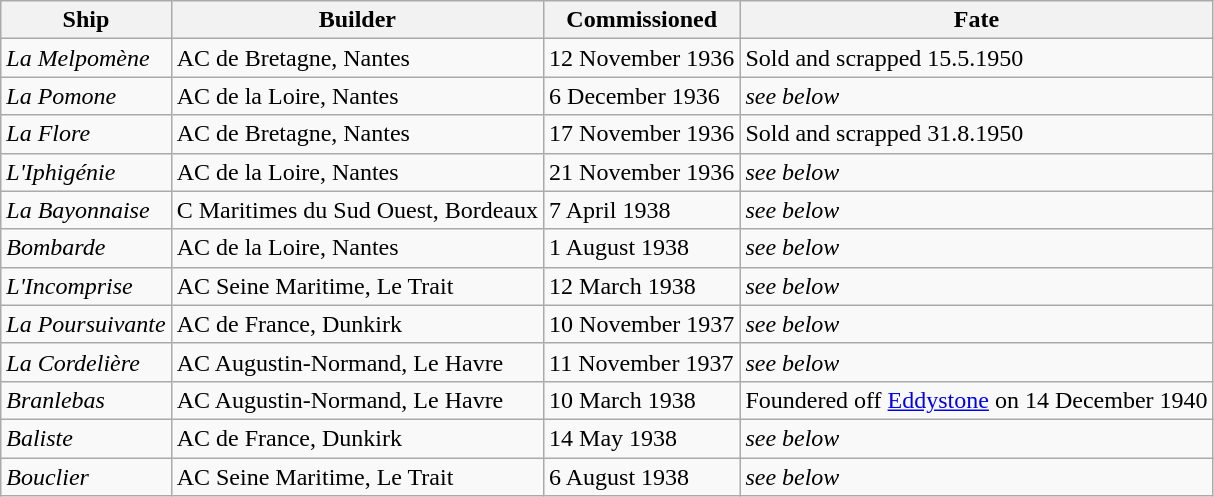<table class="wikitable">
<tr>
<th>Ship</th>
<th>Builder</th>
<th>Commissioned</th>
<th>Fate</th>
</tr>
<tr>
<td><em>La Melpomène</em></td>
<td>AC de Bretagne, Nantes</td>
<td>12 November 1936</td>
<td>Sold and scrapped 15.5.1950</td>
</tr>
<tr>
<td><em>La Pomone</em></td>
<td>AC de la Loire, Nantes</td>
<td>6 December 1936</td>
<td><em>see below</em></td>
</tr>
<tr>
<td><em>La Flore</em></td>
<td>AC de Bretagne, Nantes</td>
<td>17 November 1936</td>
<td>Sold and scrapped 31.8.1950</td>
</tr>
<tr>
<td><em>L'Iphigénie</em></td>
<td>AC de la Loire, Nantes</td>
<td>21 November 1936</td>
<td><em>see below</em></td>
</tr>
<tr>
<td><em>La Bayonnaise</em></td>
<td>C Maritimes du Sud Ouest, Bordeaux</td>
<td>7 April 1938</td>
<td><em>see below</em></td>
</tr>
<tr>
<td><em>Bombarde</em></td>
<td>AC de la Loire, Nantes</td>
<td>1 August 1938</td>
<td><em>see below</em></td>
</tr>
<tr>
<td><em>L'Incomprise</em></td>
<td>AC Seine Maritime, Le Trait</td>
<td>12 March 1938</td>
<td><em>see below</em></td>
</tr>
<tr>
<td><em>La Poursuivante</em></td>
<td>AC de France, Dunkirk</td>
<td>10 November 1937</td>
<td><em>see below</em></td>
</tr>
<tr>
<td><em>La Cordelière</em></td>
<td>AC Augustin-Normand, Le Havre</td>
<td>11 November 1937</td>
<td><em>see below</em></td>
</tr>
<tr>
<td><em>Branlebas</em></td>
<td>AC Augustin-Normand, Le Havre</td>
<td>10 March 1938</td>
<td>Foundered off <a href='#'>Eddystone</a> on 14 December 1940</td>
</tr>
<tr>
<td><em>Baliste</em></td>
<td>AC de France, Dunkirk</td>
<td>14 May 1938</td>
<td><em>see below</em></td>
</tr>
<tr>
<td><em>Bouclier</em></td>
<td>AC Seine Maritime, Le Trait</td>
<td>6 August 1938</td>
<td><em>see below</em></td>
</tr>
</table>
